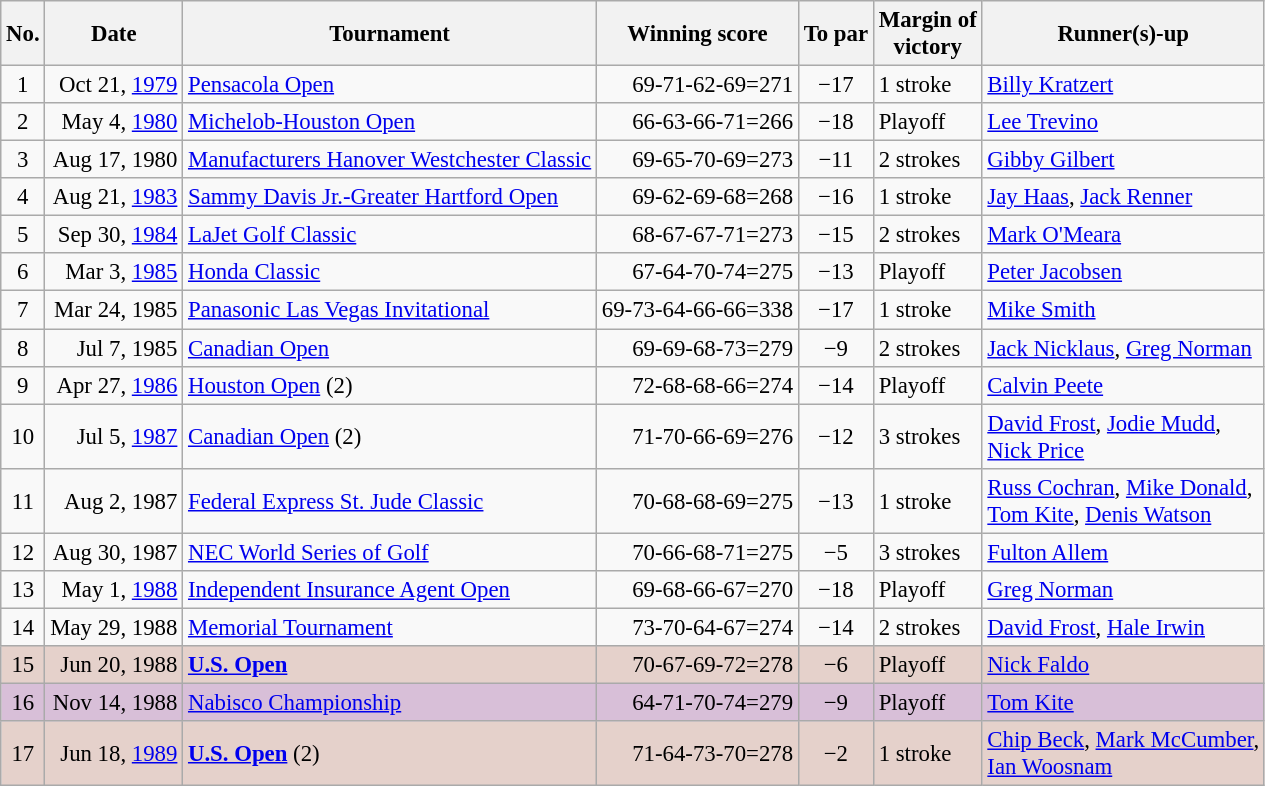<table class="wikitable" style="font-size:95%;">
<tr>
<th>No.</th>
<th>Date</th>
<th>Tournament</th>
<th>Winning score</th>
<th>To par</th>
<th>Margin of<br>victory</th>
<th>Runner(s)-up</th>
</tr>
<tr>
<td align=center>1</td>
<td align=right>Oct 21, <a href='#'>1979</a></td>
<td><a href='#'>Pensacola Open</a></td>
<td align=right>69-71-62-69=271</td>
<td align=center>−17</td>
<td>1 stroke</td>
<td> <a href='#'>Billy Kratzert</a></td>
</tr>
<tr>
<td align=center>2</td>
<td align=right>May 4, <a href='#'>1980</a></td>
<td><a href='#'>Michelob-Houston Open</a></td>
<td align=right>66-63-66-71=266</td>
<td align=center>−18</td>
<td>Playoff</td>
<td> <a href='#'>Lee Trevino</a></td>
</tr>
<tr>
<td align=center>3</td>
<td align=right>Aug 17, 1980</td>
<td><a href='#'>Manufacturers Hanover Westchester Classic</a></td>
<td align=right>69-65-70-69=273</td>
<td align=center>−11</td>
<td>2 strokes</td>
<td> <a href='#'>Gibby Gilbert</a></td>
</tr>
<tr>
<td align=center>4</td>
<td align=right>Aug 21, <a href='#'>1983</a></td>
<td><a href='#'>Sammy Davis Jr.-Greater Hartford Open</a></td>
<td align=right>69-62-69-68=268</td>
<td align=center>−16</td>
<td>1 stroke</td>
<td> <a href='#'>Jay Haas</a>,  <a href='#'>Jack Renner</a></td>
</tr>
<tr>
<td align=center>5</td>
<td align=right>Sep 30, <a href='#'>1984</a></td>
<td><a href='#'>LaJet Golf Classic</a></td>
<td align=right>68-67-67-71=273</td>
<td align=center>−15</td>
<td>2 strokes</td>
<td> <a href='#'>Mark O'Meara</a></td>
</tr>
<tr>
<td align=center>6</td>
<td align=right>Mar 3, <a href='#'>1985</a></td>
<td><a href='#'>Honda Classic</a></td>
<td align=right>67-64-70-74=275</td>
<td align=center>−13</td>
<td>Playoff</td>
<td> <a href='#'>Peter Jacobsen</a></td>
</tr>
<tr>
<td align=center>7</td>
<td align=right>Mar 24, 1985</td>
<td><a href='#'>Panasonic Las Vegas Invitational</a></td>
<td align=right>69-73-64-66-66=338</td>
<td align=center>−17</td>
<td>1 stroke</td>
<td> <a href='#'>Mike Smith</a></td>
</tr>
<tr>
<td align=center>8</td>
<td align=right>Jul 7, 1985</td>
<td><a href='#'>Canadian Open</a></td>
<td align=right>69-69-68-73=279</td>
<td align=center>−9</td>
<td>2 strokes</td>
<td> <a href='#'>Jack Nicklaus</a>,  <a href='#'>Greg Norman</a></td>
</tr>
<tr>
<td align=center>9</td>
<td align=right>Apr 27, <a href='#'>1986</a></td>
<td><a href='#'>Houston Open</a> (2)</td>
<td align=right>72-68-68-66=274</td>
<td align=center>−14</td>
<td>Playoff</td>
<td> <a href='#'>Calvin Peete</a></td>
</tr>
<tr>
<td align=center>10</td>
<td align=right>Jul 5, <a href='#'>1987</a></td>
<td><a href='#'>Canadian Open</a> (2)</td>
<td align=right>71-70-66-69=276</td>
<td align=center>−12</td>
<td>3 strokes</td>
<td> <a href='#'>David Frost</a>,  <a href='#'>Jodie Mudd</a>,<br> <a href='#'>Nick Price</a></td>
</tr>
<tr>
<td align=center>11</td>
<td align=right>Aug 2, 1987</td>
<td><a href='#'>Federal Express St. Jude Classic</a></td>
<td align=right>70-68-68-69=275</td>
<td align=center>−13</td>
<td>1 stroke</td>
<td> <a href='#'>Russ Cochran</a>,  <a href='#'>Mike Donald</a>,<br> <a href='#'>Tom Kite</a>,  <a href='#'>Denis Watson</a></td>
</tr>
<tr>
<td align=center>12</td>
<td align=right>Aug 30, 1987</td>
<td><a href='#'>NEC World Series of Golf</a></td>
<td align=right>70-66-68-71=275</td>
<td align=center>−5</td>
<td>3 strokes</td>
<td> <a href='#'>Fulton Allem</a></td>
</tr>
<tr>
<td align=center>13</td>
<td align=right>May 1, <a href='#'>1988</a></td>
<td><a href='#'>Independent Insurance Agent Open</a></td>
<td align=right>69-68-66-67=270</td>
<td align=center>−18</td>
<td>Playoff</td>
<td> <a href='#'>Greg Norman</a></td>
</tr>
<tr>
<td align=center>14</td>
<td align=right>May 29, 1988</td>
<td><a href='#'>Memorial Tournament</a></td>
<td align=right>73-70-64-67=274</td>
<td align=center>−14</td>
<td>2 strokes</td>
<td> <a href='#'>David Frost</a>,  <a href='#'>Hale Irwin</a></td>
</tr>
<tr style="background:#e5d1cb;">
<td align=center>15</td>
<td align=right>Jun 20, 1988</td>
<td><strong><a href='#'>U.S. Open</a></strong></td>
<td align=right>70-67-69-72=278</td>
<td align=center>−6</td>
<td>Playoff</td>
<td> <a href='#'>Nick Faldo</a></td>
</tr>
<tr style="background:thistle;">
<td align=center>16</td>
<td align=right>Nov 14, 1988</td>
<td><a href='#'>Nabisco Championship</a></td>
<td align=right>64-71-70-74=279</td>
<td align=center>−9</td>
<td>Playoff</td>
<td> <a href='#'>Tom Kite</a></td>
</tr>
<tr style="background:#e5d1cb;">
<td align=center>17</td>
<td align=right>Jun 18, <a href='#'>1989</a></td>
<td><strong><a href='#'>U.S. Open</a></strong> (2)</td>
<td align=right>71-64-73-70=278</td>
<td align=center>−2</td>
<td>1 stroke</td>
<td> <a href='#'>Chip Beck</a>,  <a href='#'>Mark McCumber</a>,<br> <a href='#'>Ian Woosnam</a></td>
</tr>
</table>
